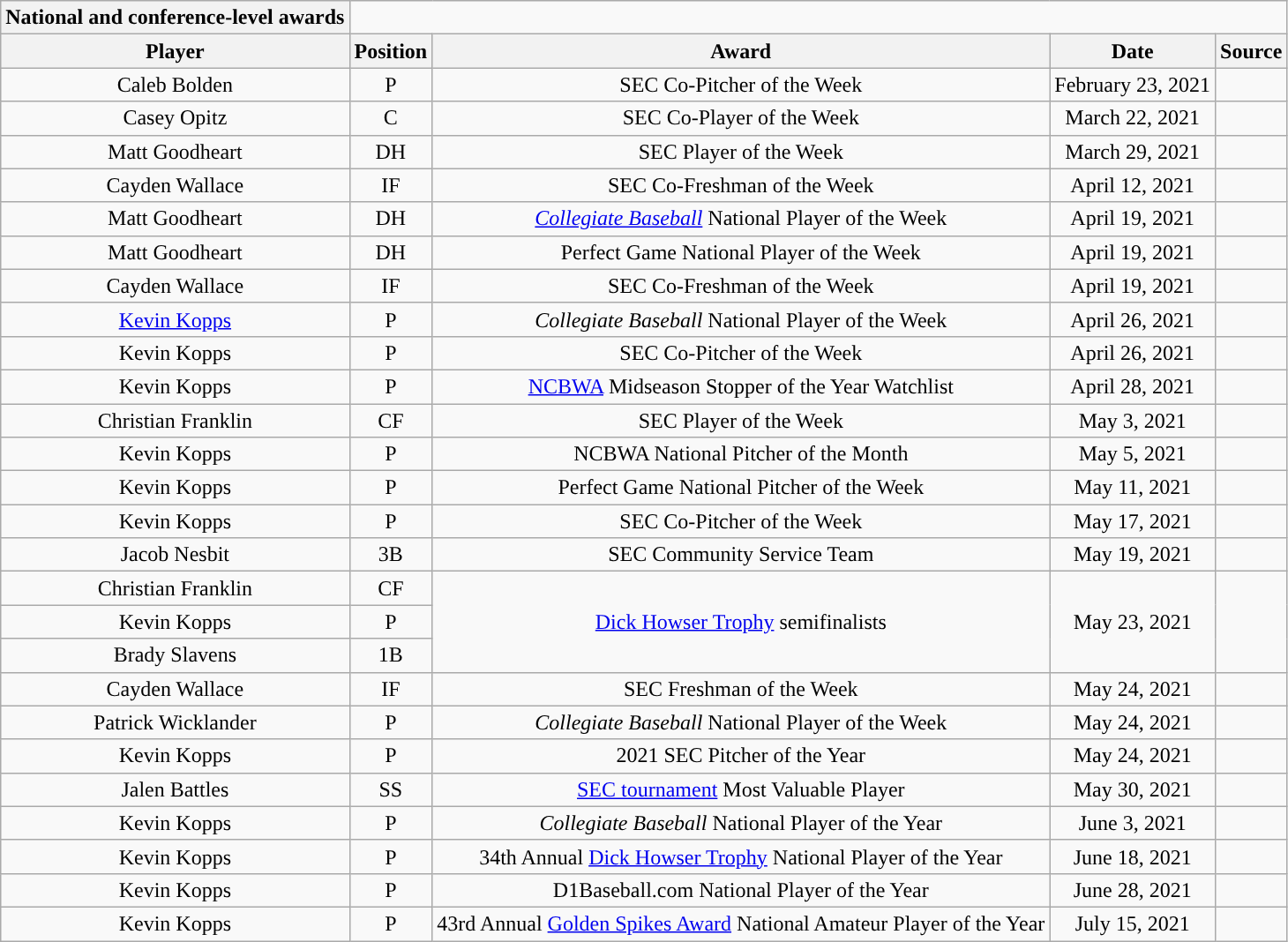<table class="wikitable" style="text-align:center; display: inline-table">
<tr>
<th>National and conference-level awards</th>
</tr>
<tr>
<th>Player</th>
<th>Position</th>
<th>Award</th>
<th>Date</th>
<th>Source</th>
</tr>
<tr>
<td>Caleb Bolden</td>
<td>P</td>
<td>SEC Co-Pitcher of the Week</td>
<td>February 23, 2021</td>
<td></td>
</tr>
<tr>
<td>Casey Opitz</td>
<td>C</td>
<td>SEC Co-Player of the Week</td>
<td>March 22, 2021</td>
<td></td>
</tr>
<tr>
<td>Matt Goodheart</td>
<td>DH</td>
<td>SEC Player of the Week</td>
<td>March 29, 2021</td>
<td></td>
</tr>
<tr>
<td>Cayden Wallace</td>
<td>IF</td>
<td>SEC Co-Freshman of the Week</td>
<td>April 12, 2021</td>
<td></td>
</tr>
<tr>
<td>Matt Goodheart</td>
<td>DH</td>
<td><em><a href='#'>Collegiate Baseball</a></em> National Player of the Week</td>
<td>April 19, 2021</td>
<td></td>
</tr>
<tr>
<td>Matt Goodheart</td>
<td>DH</td>
<td>Perfect Game National Player of the Week</td>
<td>April 19, 2021</td>
<td></td>
</tr>
<tr>
<td>Cayden Wallace</td>
<td>IF</td>
<td>SEC Co-Freshman of the Week</td>
<td>April 19, 2021</td>
<td></td>
</tr>
<tr>
<td><a href='#'>Kevin Kopps</a></td>
<td>P</td>
<td><em>Collegiate Baseball</em> National Player of the Week</td>
<td>April 26, 2021</td>
<td></td>
</tr>
<tr>
<td>Kevin Kopps</td>
<td>P</td>
<td>SEC Co-Pitcher of the Week</td>
<td>April 26, 2021</td>
<td></td>
</tr>
<tr>
<td>Kevin Kopps</td>
<td>P</td>
<td><a href='#'>NCBWA</a> Midseason Stopper of the Year Watchlist</td>
<td>April 28, 2021</td>
<td></td>
</tr>
<tr>
<td>Christian Franklin</td>
<td>CF</td>
<td>SEC Player of the Week</td>
<td>May 3, 2021</td>
<td></td>
</tr>
<tr>
<td>Kevin Kopps</td>
<td>P</td>
<td>NCBWA National Pitcher of the Month</td>
<td>May 5, 2021</td>
<td></td>
</tr>
<tr>
<td>Kevin Kopps</td>
<td>P</td>
<td>Perfect Game National Pitcher of the Week</td>
<td>May 11, 2021</td>
<td></td>
</tr>
<tr>
<td>Kevin Kopps</td>
<td>P</td>
<td>SEC Co-Pitcher of the Week</td>
<td>May 17, 2021</td>
<td></td>
</tr>
<tr>
<td>Jacob Nesbit</td>
<td>3B</td>
<td>SEC Community Service Team</td>
<td>May 19, 2021</td>
<td></td>
</tr>
<tr>
<td>Christian Franklin</td>
<td>CF</td>
<td rowspan=3><a href='#'>Dick Howser Trophy</a> semifinalists</td>
<td rowspan=3>May 23, 2021</td>
<td rowspan=3></td>
</tr>
<tr>
<td>Kevin Kopps</td>
<td>P</td>
</tr>
<tr>
<td>Brady Slavens</td>
<td>1B</td>
</tr>
<tr>
<td>Cayden Wallace</td>
<td>IF</td>
<td>SEC Freshman of the Week</td>
<td>May 24, 2021</td>
<td></td>
</tr>
<tr>
<td>Patrick Wicklander</td>
<td>P</td>
<td><em>Collegiate Baseball</em> National Player of the Week</td>
<td>May 24, 2021</td>
<td></td>
</tr>
<tr>
<td>Kevin Kopps</td>
<td>P</td>
<td>2021 SEC Pitcher of the Year</td>
<td>May 24, 2021</td>
<td></td>
</tr>
<tr>
<td>Jalen Battles</td>
<td>SS</td>
<td><a href='#'>SEC tournament</a> Most Valuable Player</td>
<td>May 30, 2021</td>
<td></td>
</tr>
<tr>
<td>Kevin Kopps</td>
<td>P</td>
<td><em>Collegiate Baseball</em> National Player of the Year</td>
<td>June 3, 2021</td>
<td></td>
</tr>
<tr>
<td>Kevin Kopps</td>
<td>P</td>
<td>34th Annual <a href='#'>Dick Howser Trophy</a> National Player of the Year</td>
<td>June 18, 2021</td>
<td></td>
</tr>
<tr>
<td>Kevin Kopps</td>
<td>P</td>
<td>D1Baseball.com National Player of the Year</td>
<td>June 28, 2021</td>
<td></td>
</tr>
<tr>
<td>Kevin Kopps</td>
<td>P</td>
<td>43rd Annual <a href='#'>Golden Spikes Award</a> National Amateur Player of the Year</td>
<td>July 15, 2021</td>
<td></td>
</tr>
</table>
